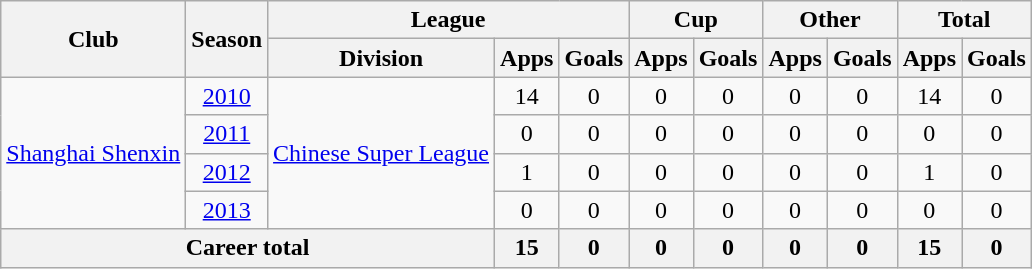<table class="wikitable" style="text-align: center">
<tr>
<th rowspan="2">Club</th>
<th rowspan="2">Season</th>
<th colspan="3">League</th>
<th colspan="2">Cup</th>
<th colspan="2">Other</th>
<th colspan="2">Total</th>
</tr>
<tr>
<th>Division</th>
<th>Apps</th>
<th>Goals</th>
<th>Apps</th>
<th>Goals</th>
<th>Apps</th>
<th>Goals</th>
<th>Apps</th>
<th>Goals</th>
</tr>
<tr>
<td rowspan="4"><a href='#'>Shanghai Shenxin</a></td>
<td><a href='#'>2010</a></td>
<td rowspan="4"><a href='#'>Chinese Super League</a></td>
<td>14</td>
<td>0</td>
<td>0</td>
<td>0</td>
<td>0</td>
<td>0</td>
<td>14</td>
<td>0</td>
</tr>
<tr>
<td><a href='#'>2011</a></td>
<td>0</td>
<td>0</td>
<td>0</td>
<td>0</td>
<td>0</td>
<td>0</td>
<td>0</td>
<td>0</td>
</tr>
<tr>
<td><a href='#'>2012</a></td>
<td>1</td>
<td>0</td>
<td>0</td>
<td>0</td>
<td>0</td>
<td>0</td>
<td>1</td>
<td>0</td>
</tr>
<tr>
<td><a href='#'>2013</a></td>
<td>0</td>
<td>0</td>
<td>0</td>
<td>0</td>
<td>0</td>
<td>0</td>
<td>0</td>
<td>0</td>
</tr>
<tr>
<th colspan=3>Career total</th>
<th>15</th>
<th>0</th>
<th>0</th>
<th>0</th>
<th>0</th>
<th>0</th>
<th>15</th>
<th>0</th>
</tr>
</table>
